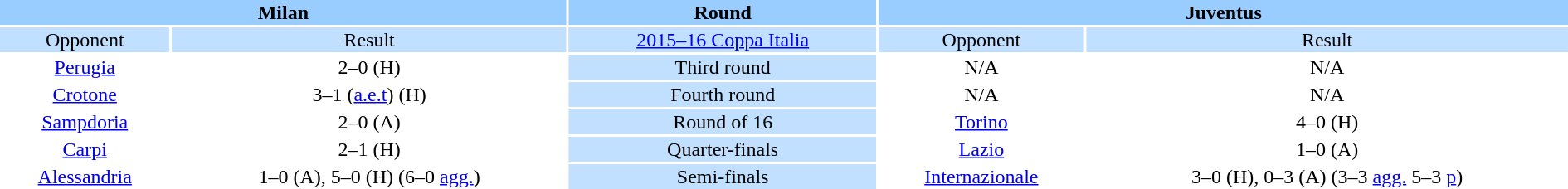<table width="100%" style="text-align:center">
<tr valign=top bgcolor=#99ccff>
<th colspan=2 style="width:1*">Milan</th>
<th>Round</th>
<th colspan=2 style="width:1*">Juventus</th>
</tr>
<tr valign=top bgcolor=#c1e0ff>
<td>Opponent</td>
<td>Result</td>
<td bgcolor=#c1e0ff><a href='#'>2015–16 Coppa Italia</a></td>
<td>Opponent</td>
<td>Result</td>
</tr>
<tr>
<td><a href='#'>Perugia</a></td>
<td>2–0 (H)</td>
<td bgcolor=#c1e0ff>Third round</td>
<td>N/A</td>
<td>N/A</td>
</tr>
<tr>
<td><a href='#'>Crotone</a></td>
<td>3–1 (<a href='#'>a.e.t</a>) (H)</td>
<td bgcolor=#c1e0ff>Fourth round</td>
<td>N/A</td>
<td>N/A</td>
</tr>
<tr>
<td><a href='#'>Sampdoria</a></td>
<td>2–0 (A)</td>
<td bgcolor=#c1e0ff>Round of 16</td>
<td><a href='#'>Torino</a></td>
<td>4–0 (H)</td>
</tr>
<tr>
<td><a href='#'>Carpi</a></td>
<td>2–1 (H)</td>
<td bgcolor=#c1e0ff>Quarter-finals</td>
<td><a href='#'>Lazio</a></td>
<td>1–0 (A)</td>
</tr>
<tr>
<td><a href='#'>Alessandria</a></td>
<td>1–0 (A), 5–0 (H) (6–0 <a href='#'>agg.</a>)</td>
<td bgcolor=#c1e0ff>Semi-finals</td>
<td><a href='#'>Internazionale</a></td>
<td>3–0 (H), 0–3 (A) (3–3 <a href='#'>agg.</a> 5–3 <a href='#'>p</a>)</td>
</tr>
</table>
